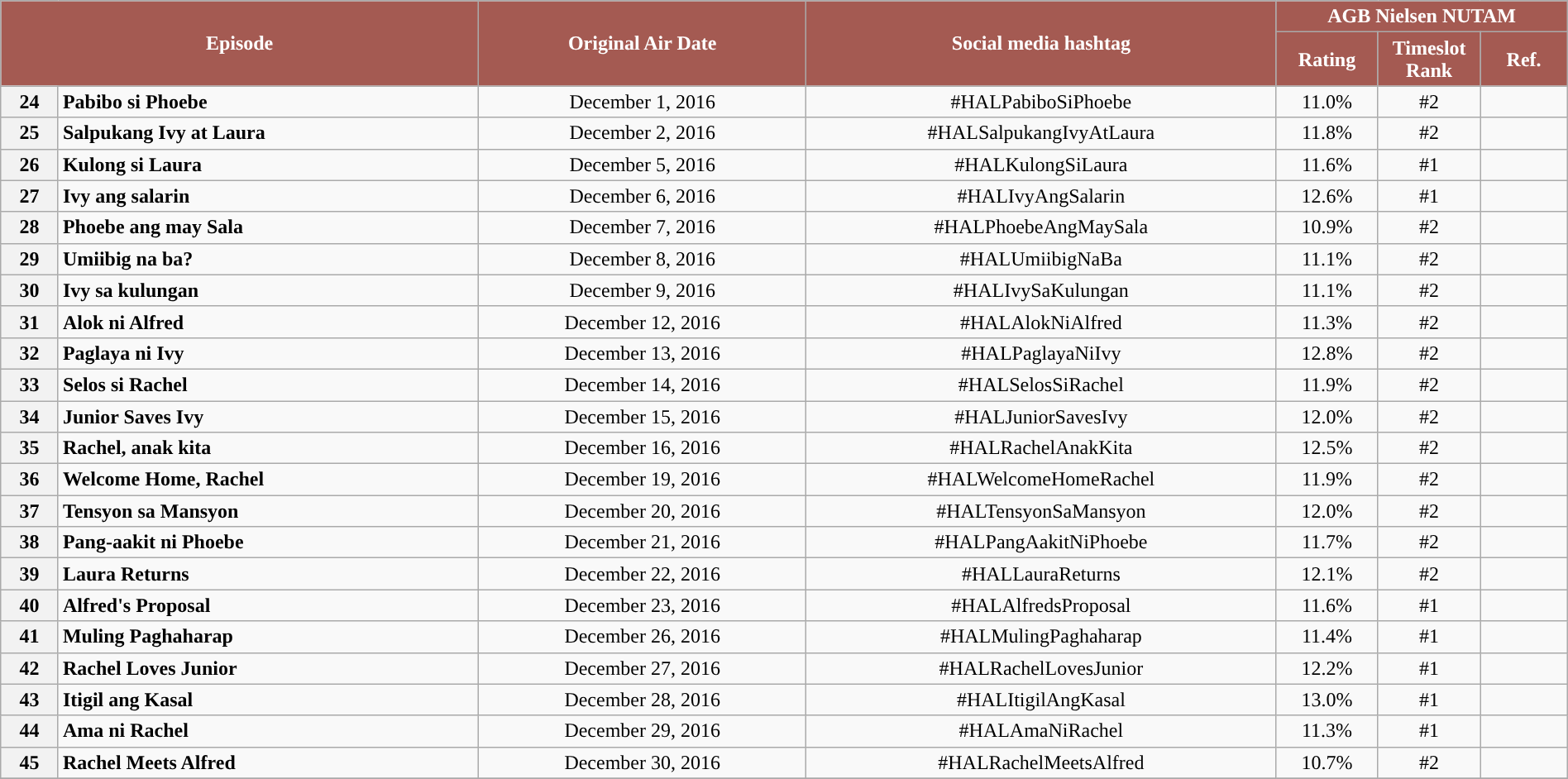<table class="wikitable" style="text-align:center; font-size:100%; line-height:18px;"  width="100%">
<tr>
<th colspan="2" rowspan="2" style="background-color:#A45A52; color:#ffffff;">Episode</th>
<th style="background:#A45A52; color:white" rowspan="2">Original Air Date</th>
<th style="background:#A45A52; color:white" rowspan="2">Social media hashtag</th>
<th style="background-color:#A45A52; color:#ffffff;" colspan="3">AGB Nielsen NUTAM</th>
</tr>
<tr>
<th style="background-color:#A45A52; width:75px; color:#ffffff;">Rating</th>
<th style="background-color:#A45A52; width:75px; color:#ffffff;">Timeslot<br>Rank</th>
<th style="background-color:#A45A52; color:#ffffff;">Ref.</th>
</tr>
<tr>
<th>24</th>
<td style="text-align: left;"><strong>Pabibo si Phoebe</strong></td>
<td>December 1, 2016</td>
<td>#HALPabiboSiPhoebe</td>
<td>11.0%</td>
<td>#2</td>
<td></td>
</tr>
<tr>
<th>25</th>
<td style="text-align: left;"><strong>Salpukang Ivy at Laura</strong></td>
<td>December 2, 2016</td>
<td>#HALSalpukangIvyAtLaura</td>
<td>11.8%</td>
<td>#2</td>
<td></td>
</tr>
<tr>
<th>26</th>
<td style="text-align: left;"><strong>Kulong si Laura</strong></td>
<td>December 5, 2016</td>
<td>#HALKulongSiLaura</td>
<td>11.6%</td>
<td>#1</td>
<td></td>
</tr>
<tr>
<th>27</th>
<td style="text-align: left;"><strong>Ivy ang salarin</strong></td>
<td>December 6, 2016</td>
<td>#HALIvyAngSalarin</td>
<td>12.6%</td>
<td>#1</td>
<td></td>
</tr>
<tr>
<th>28</th>
<td style="text-align: left;"><strong>Phoebe ang may Sala</strong></td>
<td>December 7, 2016</td>
<td>#HALPhoebeAngMaySala</td>
<td>10.9%</td>
<td>#2</td>
<td></td>
</tr>
<tr>
<th>29</th>
<td style="text-align: left;"><strong>Umiibig na ba?</strong></td>
<td>December 8, 2016</td>
<td>#HALUmiibigNaBa</td>
<td>11.1%</td>
<td>#2</td>
<td></td>
</tr>
<tr>
<th>30</th>
<td style="text-align: left;"><strong>Ivy sa kulungan</strong></td>
<td>December 9, 2016</td>
<td>#HALIvySaKulungan</td>
<td>11.1%</td>
<td>#2</td>
<td></td>
</tr>
<tr>
<th>31</th>
<td style="text-align: left;"><strong>Alok ni Alfred</strong></td>
<td>December 12, 2016</td>
<td>#HALAlokNiAlfred</td>
<td>11.3%</td>
<td>#2</td>
<td></td>
</tr>
<tr>
<th>32</th>
<td style="text-align: left;"><strong>Paglaya ni Ivy</strong></td>
<td>December 13, 2016</td>
<td>#HALPaglayaNiIvy</td>
<td>12.8%</td>
<td>#2</td>
<td></td>
</tr>
<tr>
<th>33</th>
<td style="text-align: left;"><strong>Selos si Rachel</strong></td>
<td>December 14, 2016</td>
<td>#HALSelosSiRachel</td>
<td>11.9%</td>
<td>#2</td>
<td></td>
</tr>
<tr>
<th>34</th>
<td style="text-align: left;"><strong>Junior Saves Ivy</strong></td>
<td>December 15, 2016</td>
<td>#HALJuniorSavesIvy</td>
<td>12.0%</td>
<td>#2</td>
<td></td>
</tr>
<tr>
<th>35</th>
<td style="text-align: left;"><strong>Rachel, anak kita</strong></td>
<td>December 16, 2016</td>
<td>#HALRachelAnakKita</td>
<td>12.5%</td>
<td>#2</td>
<td></td>
</tr>
<tr>
<th>36</th>
<td style="text-align: left;"><strong>Welcome Home, Rachel</strong></td>
<td>December 19, 2016</td>
<td>#HALWelcomeHomeRachel</td>
<td>11.9%</td>
<td>#2</td>
<td></td>
</tr>
<tr>
<th>37</th>
<td style="text-align: left;"><strong>Tensyon sa Mansyon</strong></td>
<td>December 20, 2016</td>
<td>#HALTensyonSaMansyon</td>
<td>12.0%</td>
<td>#2</td>
<td></td>
</tr>
<tr>
<th>38</th>
<td style="text-align: left;"><strong>Pang-aakit ni Phoebe</strong></td>
<td>December 21, 2016</td>
<td>#HALPangAakitNiPhoebe</td>
<td>11.7%</td>
<td>#2</td>
<td></td>
</tr>
<tr>
<th>39</th>
<td style="text-align: left;"><strong>Laura Returns</strong></td>
<td>December 22, 2016</td>
<td>#HALLauraReturns</td>
<td>12.1%</td>
<td>#2</td>
<td></td>
</tr>
<tr>
<th>40</th>
<td style="text-align: left;"><strong>Alfred's Proposal</strong></td>
<td>December 23, 2016</td>
<td>#HALAlfredsProposal</td>
<td>11.6%</td>
<td>#1</td>
<td></td>
</tr>
<tr>
<th>41</th>
<td style="text-align: left;"><strong>Muling Paghaharap</strong></td>
<td>December 26, 2016</td>
<td>#HALMulingPaghaharap</td>
<td>11.4%</td>
<td>#1</td>
<td></td>
</tr>
<tr>
<th>42</th>
<td style="text-align: left;"><strong>Rachel Loves Junior</strong></td>
<td>December 27, 2016</td>
<td>#HALRachelLovesJunior</td>
<td>12.2%</td>
<td>#1</td>
<td></td>
</tr>
<tr>
<th>43</th>
<td style="text-align: left;"><strong>Itigil ang Kasal</strong></td>
<td>December 28, 2016</td>
<td>#HALItigilAngKasal</td>
<td>13.0%</td>
<td>#1</td>
<td></td>
</tr>
<tr>
<th>44</th>
<td style="text-align: left;"><strong>Ama ni Rachel</strong></td>
<td>December 29, 2016</td>
<td>#HALAmaNiRachel</td>
<td>11.3%</td>
<td>#1</td>
<td></td>
</tr>
<tr>
<th>45</th>
<td style="text-align: left;"><strong>Rachel Meets Alfred</strong></td>
<td>December 30, 2016</td>
<td>#HALRachelMeetsAlfred</td>
<td>10.7%</td>
<td>#2</td>
<td></td>
</tr>
<tr>
</tr>
</table>
